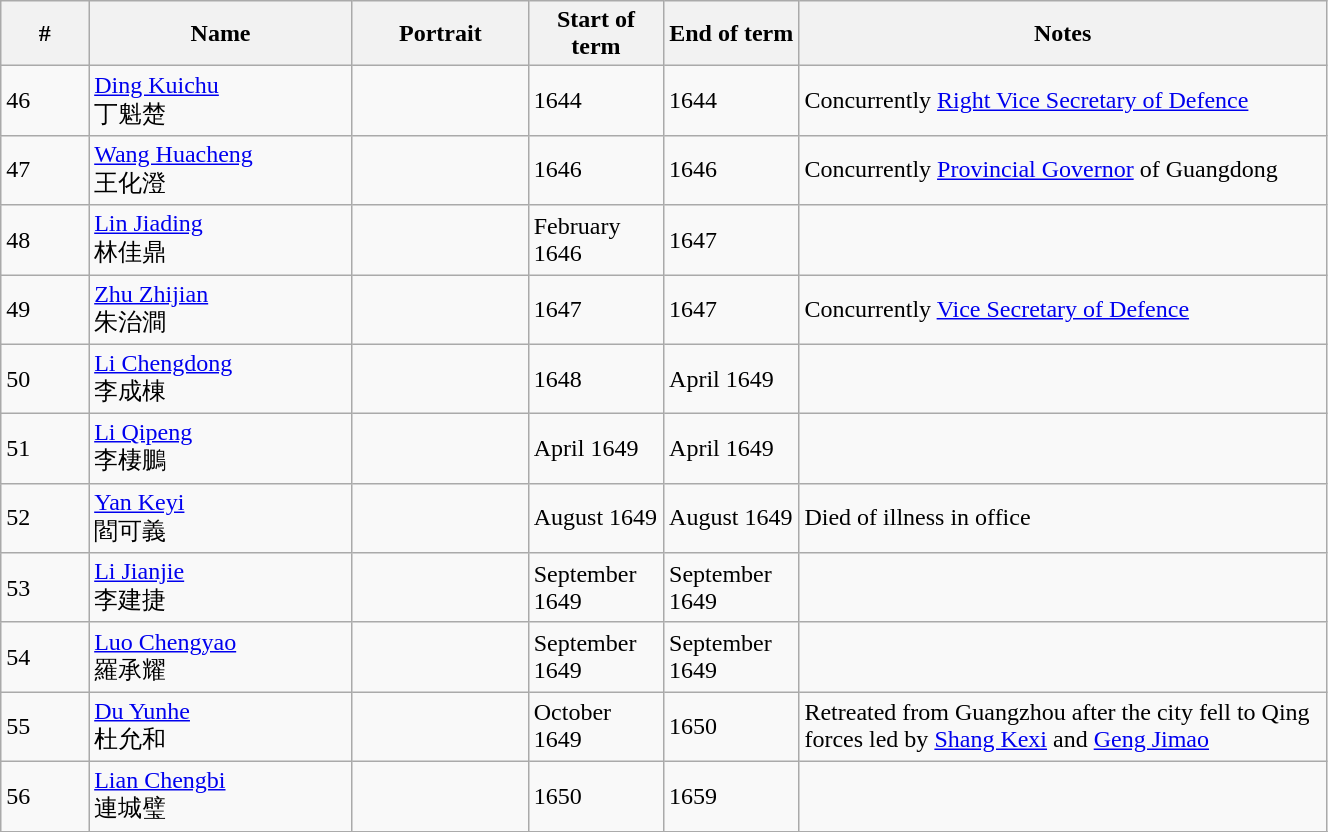<table class="wikitable" width=70%>
<tr>
<th width=5%>#</th>
<th width=15%>Name</th>
<th width=10%>Portrait</th>
<th width=5%>Start of term</th>
<th width=5%>End of term</th>
<th width=30%>Notes</th>
</tr>
<tr>
<td>46</td>
<td><a href='#'>Ding Kuichu</a><br>丁魁楚</td>
<td></td>
<td>1644</td>
<td>1644</td>
<td>Concurrently <a href='#'>Right Vice Secretary of Defence</a></td>
</tr>
<tr>
<td>47</td>
<td><a href='#'>Wang Huacheng</a><br>王化澄</td>
<td></td>
<td>1646</td>
<td>1646</td>
<td>Concurrently <a href='#'>Provincial Governor</a> of Guangdong</td>
</tr>
<tr>
<td>48</td>
<td><a href='#'>Lin Jiading</a><br>林佳鼎</td>
<td></td>
<td>February 1646</td>
<td>1647</td>
<td></td>
</tr>
<tr>
<td>49</td>
<td><a href='#'>Zhu Zhijian</a><br>朱治澗</td>
<td></td>
<td>1647</td>
<td>1647</td>
<td>Concurrently <a href='#'>Vice Secretary of Defence</a></td>
</tr>
<tr>
<td>50</td>
<td><a href='#'>Li Chengdong</a><br>李成棟</td>
<td></td>
<td>1648</td>
<td>April 1649</td>
<td></td>
</tr>
<tr>
<td>51</td>
<td><a href='#'>Li Qipeng</a><br>李棲鵬</td>
<td></td>
<td>April 1649</td>
<td>April 1649</td>
<td></td>
</tr>
<tr>
<td>52</td>
<td><a href='#'>Yan Keyi</a><br>閻可義</td>
<td></td>
<td>August 1649</td>
<td>August 1649</td>
<td>Died of illness in office</td>
</tr>
<tr>
<td>53</td>
<td><a href='#'>Li Jianjie</a><br>李建捷</td>
<td></td>
<td>September 1649</td>
<td>September 1649</td>
<td></td>
</tr>
<tr>
<td>54</td>
<td><a href='#'>Luo Chengyao</a><br>羅承耀</td>
<td></td>
<td>September 1649</td>
<td>September 1649</td>
<td></td>
</tr>
<tr>
<td>55</td>
<td><a href='#'>Du Yunhe</a><br>杜允和</td>
<td></td>
<td>October 1649</td>
<td>1650</td>
<td>Retreated from Guangzhou after the city fell to Qing forces led by <a href='#'>Shang Kexi</a> and <a href='#'>Geng Jimao</a></td>
</tr>
<tr>
<td>56</td>
<td><a href='#'>Lian Chengbi</a><br>連城璧</td>
<td></td>
<td>1650</td>
<td>1659</td>
<td></td>
</tr>
<tr>
</tr>
</table>
